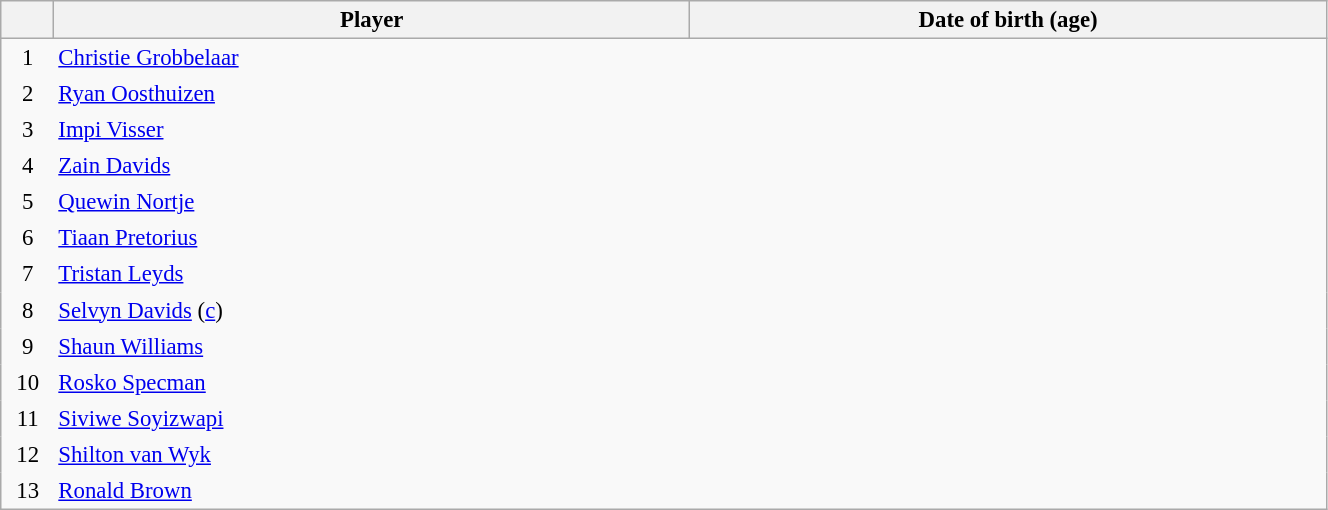<table class="sortable wikitable plainrowheaders" style="font-size:95%; width: 70%">
<tr>
<th scope="col" style="width:4%"></th>
<th scope="col">Player</th>
<th scope="col">Date of birth (age)</th>
</tr>
<tr>
<td style="text-align:center; border:0">1</td>
<td style="text-align:left; border:0"><a href='#'>Christie Grobbelaar</a></td>
<td style="text-align:left; border:0"></td>
</tr>
<tr>
<td style="text-align:center; border:0">2</td>
<td style="text-align:left; border:0"><a href='#'>Ryan Oosthuizen</a></td>
<td style="text-align:left; border:0"></td>
</tr>
<tr>
<td style="text-align:center; border:0">3</td>
<td style="text-align:left; border:0"><a href='#'>Impi Visser</a></td>
<td style="text-align:left; border:0"></td>
</tr>
<tr>
<td style="text-align:center; border:0">4</td>
<td style="text-align:left; border:0"><a href='#'>Zain Davids</a></td>
<td style="text-align:left; border:0"></td>
</tr>
<tr>
<td style="text-align:center; border:0">5</td>
<td style="text-align:left; border:0"><a href='#'>Quewin Nortje</a></td>
<td style="text-align:left; border:0"></td>
</tr>
<tr>
<td style="text-align:center; border:0">6</td>
<td style="text-align:left; border:0"><a href='#'>Tiaan Pretorius</a></td>
<td style="text-align:left; border:0"></td>
</tr>
<tr>
<td style="text-align:center; border:0">7</td>
<td style="text-align:left; border:0"><a href='#'>Tristan Leyds</a></td>
<td style="text-align:left; border:0"></td>
</tr>
<tr>
<td style="text-align:center; border:0">8</td>
<td style="text-align:left; border:0"><a href='#'>Selvyn Davids</a> (<a href='#'>c</a>)</td>
<td style="text-align:left; border:0"></td>
</tr>
<tr>
<td style="text-align:center; border:0">9</td>
<td style="text-align:left; border:0"><a href='#'>Shaun Williams</a></td>
<td style="text-align:left; border:0"></td>
</tr>
<tr>
<td style="text-align:center; border:0">10</td>
<td style="text-align:left; border:0"><a href='#'>Rosko Specman</a></td>
<td style="text-align:left; border:0"></td>
</tr>
<tr>
<td style="text-align:center; border:0">11</td>
<td style="text-align:left; border:0"><a href='#'>Siviwe Soyizwapi</a></td>
<td style="text-align:left; border:0"></td>
</tr>
<tr>
<td style="text-align:center; border:0">12</td>
<td style="text-align:left; border:0"><a href='#'>Shilton van Wyk</a></td>
<td style="text-align:left; border:0"></td>
</tr>
<tr>
<td style="text-align:center; border:0">13</td>
<td style="text-align:left; border:0"><a href='#'>Ronald Brown</a></td>
<td style="text-align:left; border:0"></td>
</tr>
</table>
